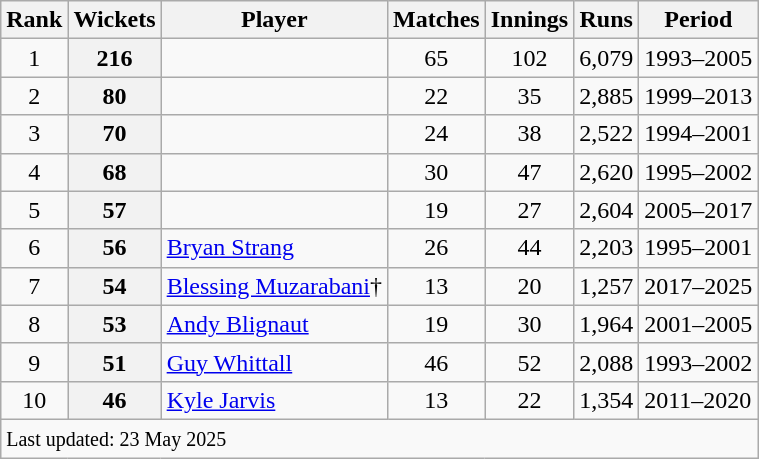<table class="wikitable plainrowheaders sortable">
<tr>
<th scope=col>Rank</th>
<th scope=col>Wickets</th>
<th scope=col>Player</th>
<th scope=col>Matches</th>
<th scope=col>Innings</th>
<th scope=col>Runs</th>
<th scope=col>Period</th>
</tr>
<tr>
<td align=center>1</td>
<th scope=row style=text-align:center;>216</th>
<td></td>
<td align=center>65</td>
<td align=center>102</td>
<td align=center>6,079</td>
<td>1993–2005</td>
</tr>
<tr>
<td align=center>2</td>
<th scope=row style=text-align:center;>80</th>
<td></td>
<td align=center>22</td>
<td align=center>35</td>
<td align=center>2,885</td>
<td>1999–2013</td>
</tr>
<tr>
<td align=center>3</td>
<th scope=row style=text-align:center;>70</th>
<td></td>
<td align=center>24</td>
<td align=center>38</td>
<td align=center>2,522</td>
<td>1994–2001</td>
</tr>
<tr>
<td align=center>4</td>
<th scope=row style=text-align:center;>68</th>
<td></td>
<td align=center>30</td>
<td align=center>47</td>
<td align=center>2,620</td>
<td>1995–2002</td>
</tr>
<tr>
<td align=center>5</td>
<th scope=row style=text-align:center;>57</th>
<td></td>
<td align=center>19</td>
<td align=center>27</td>
<td align=center>2,604</td>
<td>2005–2017</td>
</tr>
<tr>
<td align=center>6</td>
<th scope=row style=text-align:center;>56</th>
<td><a href='#'>Bryan Strang</a></td>
<td align=center>26</td>
<td align=center>44</td>
<td align=center>2,203</td>
<td>1995–2001</td>
</tr>
<tr>
<td align="center">7</td>
<th scope="row" style="text-align:center;">54</th>
<td><a href='#'>Blessing Muzarabani</a>†</td>
<td align="center">13</td>
<td align="center">20</td>
<td align="center">1,257</td>
<td>2017–2025</td>
</tr>
<tr>
<td align="center">8</td>
<th scope="row" style="text-align:center;">53</th>
<td><a href='#'>Andy Blignaut</a></td>
<td align="center">19</td>
<td align="center">30</td>
<td align="center">1,964</td>
<td>2001–2005</td>
</tr>
<tr>
<td align="center">9</td>
<th scope="row" style="text-align:center;">51</th>
<td><a href='#'>Guy Whittall</a></td>
<td align="center">46</td>
<td align="center">52</td>
<td align="center">2,088</td>
<td>1993–2002</td>
</tr>
<tr>
<td align="center">10</td>
<th scope="row" style="text-align:center;">46</th>
<td><a href='#'>Kyle Jarvis</a></td>
<td align="center">13</td>
<td align="center">22</td>
<td align="center">1,354</td>
<td>2011–2020</td>
</tr>
<tr class=sortbottom>
<td colspan=7><small>Last updated: 23 May 2025</small></td>
</tr>
</table>
